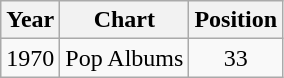<table class="wikitable">
<tr>
<th>Year</th>
<th>Chart</th>
<th>Position</th>
</tr>
<tr>
<td>1970</td>
<td>Pop Albums</td>
<td align="center">33</td>
</tr>
</table>
